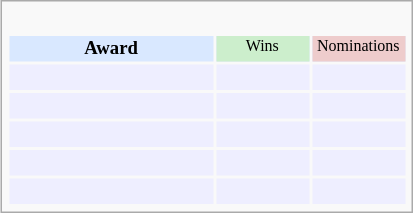<table class="infobox" style="width: 22em; text-align: left; font-size: 78%; vertical-align: middle;">
<tr>
<td colspan="3" style="text-align:center;"> <br> </td>
</tr>
<tr style="background:#d9e8ff; text-align:center;">
<th style="vertical-align: middle;">Award</th>
<td style="background:#cec; font-size:8pt; width:60px;">Wins</td>
<td style="background:#ecc; font-size:8pt; width:60px;">Nominations</td>
</tr>
<tr style="background:#eef;">
<td style="text-align:center;"><br></td>
<td></td>
<td></td>
</tr>
<tr style="background:#eef;">
<td style="text-align:center;"><br></td>
<td></td>
<td></td>
</tr>
<tr style="background:#eef;">
<td style="text-align:center;"><br></td>
<td></td>
<td></td>
</tr>
<tr style="background:#eef;">
<td style="text-align:center;"><br></td>
<td></td>
<td></td>
</tr>
<tr style="background:#eef;">
<td style="text-align:center;"><br></td>
<td></td>
<td></td>
</tr>
</table>
